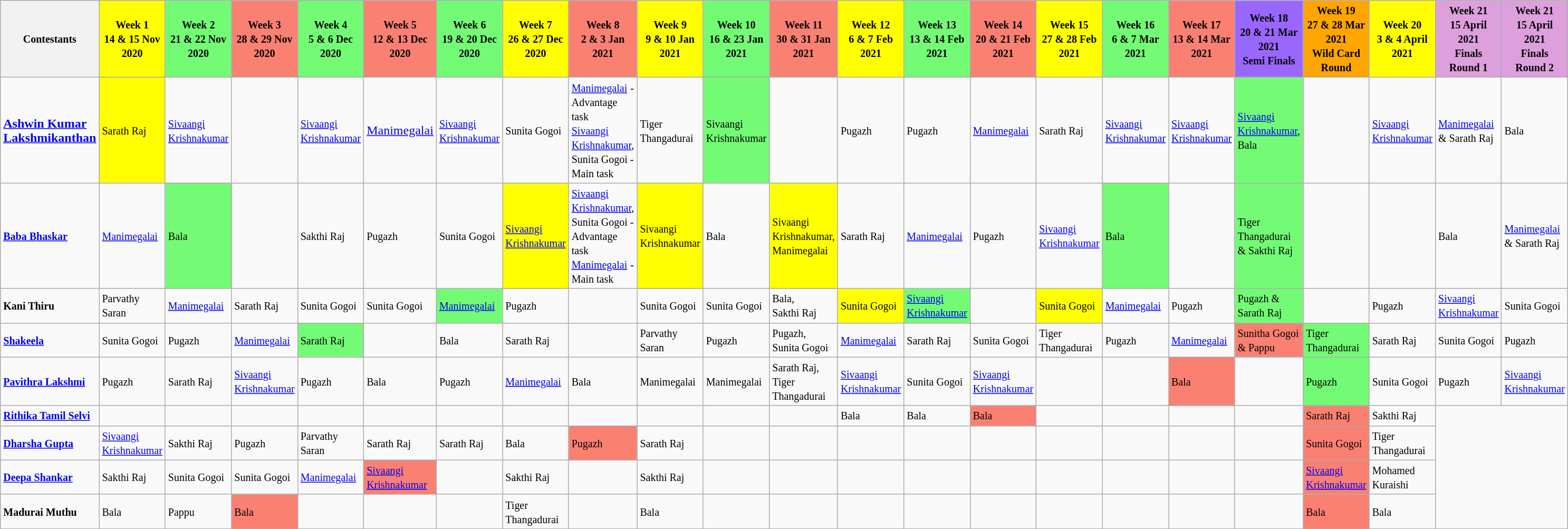<table class="wikitable">
<tr>
<th><small>Contestants</small></th>
<th style="background:yellow"><small>Week 1</small><br><small>14 & 15 Nov 2020</small></th>
<th style="background:#73FB76 "><small>Week 2</small><br><small>21 & 22 Nov 2020</small></th>
<th style="background:salmon"><small>Week 3</small><br><small>28 & 29 Nov 2020</small></th>
<th style="background:#73FB76 "><small>Week 4</small><br><small>5 & 6 Dec 2020</small></th>
<th style="background:salmon"><small>Week 5</small><br><small>12 & 13 Dec 2020</small></th>
<th style="background:#73FB76 "><small>Week 6</small><br><small>19 & 20 Dec 2020</small></th>
<th style="background:yellow"><small>Week 7</small><br><small>26 & 27 Dec 2020</small></th>
<th style="background:salmon"><small>Week 8</small><br><small>2 & 3 Jan 2021</small></th>
<th style="background:yellow"><small>Week 9</small><br><small>9 & 10 Jan 2021</small></th>
<th style="background:#73FB76 "><small>Week 10</small><br><small>16 & 23 Jan 2021</small></th>
<th style="background:salmon"><small>Week 11</small><br><small>30 & 31 Jan 2021</small></th>
<th style="background:yellow"><small>Week 12</small><br><small>6 & 7 Feb 2021</small></th>
<th style="background:#73FB76 "><small>Week 13</small><br><small>13 & 14 Feb 2021</small></th>
<th style="background:salmon"><small>Week 14</small><br><small>20 & 21 Feb 2021</small></th>
<th style="background:yellow"><small>Week 15</small><br><small>27 & 28 Feb 2021</small></th>
<th style="background:#73FB76 "><small>Week 16</small><br><small>6 & 7 Mar 2021</small></th>
<th style="background:salmon"><small>Week 17</small><br><small>13 & 14 Mar 2021</small></th>
<th style="background:#73FB"><small>Week 18</small><br><small>20 & 21 Mar 2021<br>Semi Finals</small></th>
<th style="background:orange"><small>Week 19</small><br><small>27 & 28 Mar 2021<br>Wild Card Round</small></th>
<th style="background:yellow"><small>Week 20</small><br><small>3 & 4 April 2021</small></th>
<th Style="background:#DDA0DD;"><small>Week 21</small><br><small> 15 April 2021<br>Finals Round 1</small></th>
<th Style="background:#DDA0DD;"><small>Week 21</small><br><small>15 April 2021<br>Finals Round 2</small></th>
</tr>
<tr>
<td><strong><a href='#'>Ashwin Kumar Lakshmikanthan</a></strong></td>
<td style="background:yellow"><small>Sarath Raj</small></td>
<td><small><a href='#'>Sivaangi Krishnakumar</a></small></td>
<td></td>
<td><small><a href='#'>Sivaangi Krishnakumar</a></small></td>
<td><a href='#'>Manimegalai</a></td>
<td><small><a href='#'>Sivaangi Krishnakumar</a></small></td>
<td><small>Sunita Gogoi</small></td>
<td><small><a href='#'>Manimegalai</a></small> <small>- Advantage task</small><br><small><a href='#'>Sivaangi Krishnakumar</a>, Sunita Gogoi - Main task</small></td>
<td><small>Tiger Thangadurai</small></td>
<td style="background:#73FB76 "><small>Sivaangi Krishnakumar</small></td>
<td></td>
<td><small>Pugazh</small></td>
<td><small>Pugazh</small></td>
<td><small><a href='#'>Manimegalai</a></small></td>
<td><small>Sarath Raj</small></td>
<td><small><a href='#'>Sivaangi Krishnakumar</a></small></td>
<td><small><a href='#'>Sivaangi Krishnakumar</a></small></td>
<td style="background:#73FB76 "><small><a href='#'>Sivaangi Krishnakumar</a>,</small><br><small>Bala</small></td>
<td></td>
<td><small><a href='#'>Sivaangi Krishnakumar</a></small></td>
<td><small><a href='#'>Manimegalai</a> & Sarath Raj</small></td>
<td><small>Bala</small></td>
</tr>
<tr>
<td><a href='#'><small><strong>Baba Bhaskar</strong></small></a></td>
<td><a href='#'><small>Manimegalai</small></a></td>
<td style="background:#73FB76 "><small>Bala</small></td>
<td></td>
<td><small>Sakthi Raj</small></td>
<td><small>Pugazh</small></td>
<td><small>Sunita Gogoi</small></td>
<td style="background:yellow"><small><a href='#'>Sivaangi Krishnakumar</a></small></td>
<td><small><a href='#'>Sivaangi Krishnakumar</a>, Sunita Gogoi - Advantage task</small><br><small><a href='#'>Manimegalai</a></small> <small>- Main task</small></td>
<td style="background:yellow"><small>Sivaangi Krishnakumar</small></td>
<td><small>Bala</small></td>
<td style="background:yellow"><small>Sivaangi Krishnakumar,</small><br><small>Manimegalai</small></td>
<td><small>Sarath Raj</small></td>
<td><small><a href='#'>Manimegalai</a></small></td>
<td><small>Pugazh</small></td>
<td><small><a href='#'>Sivaangi Krishnakumar</a></small></td>
<td style="background:#73FB76 "><small>Bala</small></td>
<td></td>
<td style="background:#73FB76 "><small>Tiger Thangadurai & Sakthi Raj</small></td>
<td></td>
<td></td>
<td><small>Bala</small></td>
<td><small><a href='#'>Manimegalai</a> & Sarath Raj</small></td>
</tr>
<tr>
<td><small><strong>Kani Thiru</strong></small></td>
<td><small>Parvathy Saran</small></td>
<td><small><a href='#'>Manimegalai</a></small></td>
<td><small>Sarath Raj</small></td>
<td><small>Sunita Gogoi</small></td>
<td><small>Sunita Gogoi</small></td>
<td style="background:#73FB76 "><small><a href='#'>Manimegalai</a></small></td>
<td><small>Pugazh</small></td>
<td></td>
<td><small>Sunita Gogoi</small></td>
<td><small>Sunita Gogoi</small></td>
<td><small>Bala,</small><br><small>Sakthi Raj</small></td>
<td style="background:yellow"><small>Sunita Gogoi</small></td>
<td style="background:#73FB76"><small><a href='#'>Sivaangi Krishnakumar</a></small></td>
<td></td>
<td style="background:yellow"><small>Sunita Gogoi</small></td>
<td><small><a href='#'>Manimegalai</a></small></td>
<td><small>Pugazh</small></td>
<td style="background:#73FB76 "><small>Pugazh &</small> <small>Sarath Raj</small></td>
<td></td>
<td><small>Pugazh</small></td>
<td><small><a href='#'>Sivaangi Krishnakumar</a></small></td>
<td><small>Sunita Gogoi</small></td>
</tr>
<tr>
<td><small><strong><a href='#'>Shakeela</a></strong></small></td>
<td><small>Sunita Gogoi</small></td>
<td><small>Pugazh</small></td>
<td><small><a href='#'>Manimegalai</a></small></td>
<td style="background:#73FB76 "><small>Sarath Raj</small></td>
<td></td>
<td><small>Bala</small></td>
<td><small>Sarath Raj</small></td>
<td></td>
<td><small>Parvathy Saran</small></td>
<td><small>Pugazh</small></td>
<td><small>Pugazh,</small><br><small>Sunita Gogoi</small></td>
<td><a href='#'><small>Manimegalai</small></a></td>
<td><small>Sarath Raj</small></td>
<td><small>Sunita Gogoi</small></td>
<td><small>Tiger Thangadurai</small></td>
<td><small>Pugazh</small></td>
<td><small><a href='#'>Manimegalai</a></small></td>
<td style="background:salmon "><small>Sunitha Gogoi & Pappu</small></td>
<td style="background:#73FB76 "><small>Tiger Thangadurai</small></td>
<td><small>Sarath Raj</small></td>
<td><small>Sunita Gogoi</small></td>
<td><small>Pugazh</small></td>
</tr>
<tr>
<td><small><strong><a href='#'>Pavithra Lakshmi</a></strong></small></td>
<td><small>Pugazh</small></td>
<td><small>Sarath Raj</small></td>
<td><small><a href='#'>Sivaangi Krishnakumar</a></small></td>
<td><small>Pugazh</small></td>
<td><small>Bala</small></td>
<td><small>Pugazh</small></td>
<td><small><a href='#'>Manimegalai</a></small></td>
<td><small>Bala</small></td>
<td><small>Manimegalai</small></td>
<td><small>Manimegalai</small></td>
<td><small>Sarath Raj,</small><br><small>Tiger Thangadurai</small></td>
<td><small><a href='#'>Sivaangi Krishnakumar</a></small></td>
<td><small>Sunita Gogoi</small></td>
<td><small><a href='#'>Sivaangi Krishnakumar</a></small></td>
<td></td>
<td></td>
<td style="background:salmon"><small>Bala</small></td>
<td></td>
<td style="background:#73FB76 "><small>Pugazh</small></td>
<td><small>Sunita Gogoi</small></td>
<td><small>Pugazh</small></td>
<td><small><a href='#'>Sivaangi Krishnakumar</a></small></td>
</tr>
<tr>
<td><small><strong><a href='#'>Rithika Tamil Selvi </a></strong></small></td>
<td></td>
<td></td>
<td></td>
<td></td>
<td></td>
<td></td>
<td></td>
<td></td>
<td></td>
<td></td>
<td></td>
<td><small>Bala</small></td>
<td><small>Bala</small></td>
<td style="background:salmon"><small>Bala</small></td>
<td></td>
<td></td>
<td></td>
<td></td>
<td style="background:salmon "><small>Sarath Raj</small></td>
<td><small>Sakthi Raj</small></td>
</tr>
<tr>
<td><small><strong><a href='#'>Dharsha Gupta</a></strong></small></td>
<td><small><a href='#'>Sivaangi Krishnakumar</a></small></td>
<td><small>Sakthi Raj</small></td>
<td><small>Pugazh</small></td>
<td><small>Parvathy Saran</small></td>
<td><small>Sarath Raj</small></td>
<td><small>Sarath Raj</small></td>
<td><small>Bala</small></td>
<td style="background:salmon"><small>Pugazh</small></td>
<td><small>Sarath Raj</small></td>
<td></td>
<td></td>
<td></td>
<td></td>
<td></td>
<td></td>
<td></td>
<td></td>
<td></td>
<td style="background:salmon"><small>Sunita Gogoi</small></td>
<td><small>Tiger Thangadurai</small></td>
</tr>
<tr>
<td><small><strong><a href='#'>Deepa Shankar</a></strong></small></td>
<td><small>Sakthi Raj</small></td>
<td><small>Sunita Gogoi</small></td>
<td><small>Sunita Gogoi</small></td>
<td><small><a href='#'>Manimegalai</a></small></td>
<td style="background:salmon"><small><a href='#'>Sivaangi Krishnakumar</a></small></td>
<td></td>
<td><small>Sakthi Raj</small></td>
<td></td>
<td><small>Sakthi Raj</small></td>
<td></td>
<td></td>
<td></td>
<td></td>
<td></td>
<td></td>
<td></td>
<td></td>
<td></td>
<td style="background:salmon"><small><a href='#'>Sivaangi Krishnakumar</a></small></td>
<td><small>Mohamed Kuraishi</small></td>
</tr>
<tr>
<td><small><strong>Madurai Muthu</strong></small></td>
<td><small>Bala</small></td>
<td><small>Pappu</small></td>
<td style="background:salmon"><small>Bala</small></td>
<td></td>
<td></td>
<td></td>
<td><small>Tiger Thangadurai</small></td>
<td></td>
<td><small>Bala</small></td>
<td></td>
<td></td>
<td></td>
<td></td>
<td></td>
<td></td>
<td></td>
<td></td>
<td></td>
<td style="background:salmon"><small>Bala</small></td>
<td><small>Bala</small></td>
</tr>
</table>
